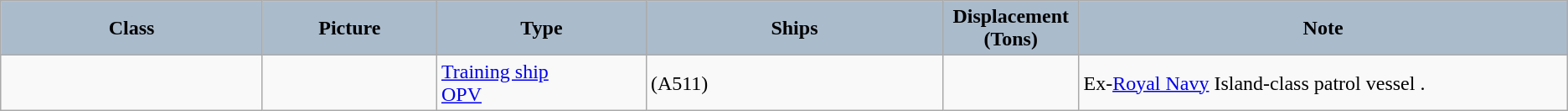<table class="wikitable">
<tr>
<th style="color:black; background:#abc; width:15%;">Class</th>
<th style="color:black; background:#abc; width:10%;">Picture</th>
<th style="color:black; background:#abc; width:12%;">Type</th>
<th style="color:black; background:#abc; width:17%;">Ships</th>
<th style="color:black; background:#abc; width:6%;">Displacement (Tons)</th>
<th style="color:black; background:#abc; width:28%;">Note</th>
</tr>
<tr>
<td></td>
<td></td>
<td><a href='#'>Training ship</a><br><a href='#'>OPV</a></td>
<td> (A511)</td>
<td></td>
<td>Ex-<a href='#'>Royal Navy</a> Island-class patrol vessel .</td>
</tr>
</table>
